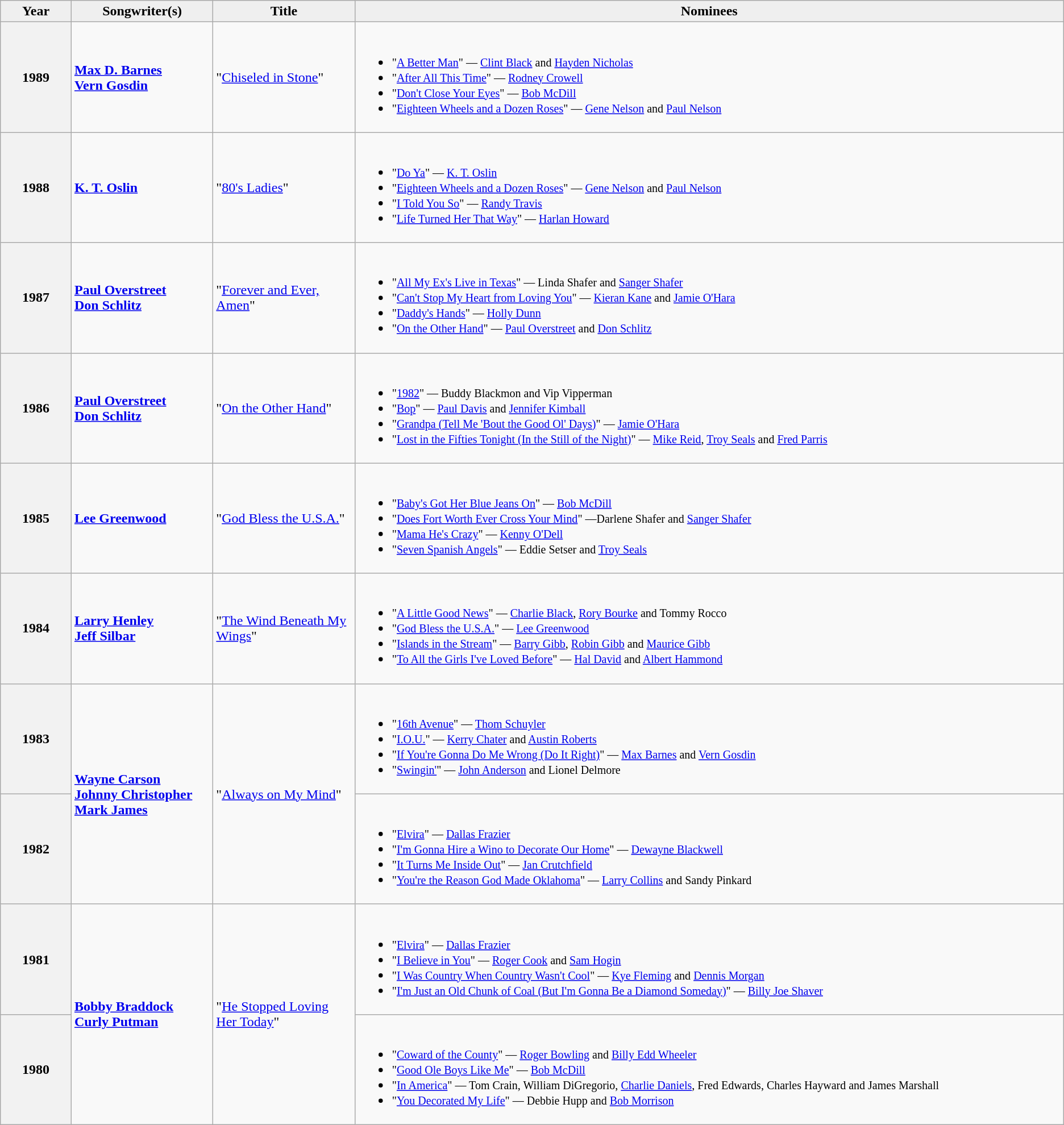<table class="wikitable sortable">
<tr>
<th style="background:#efefef;" width="5%">Year</th>
<th style="background:#efefef;" width="10%">Songwriter(s)</th>
<th style="background:#efefef;" width="10%">Title</th>
<th class="unsortable" style="background:#efefef;" width="50%">Nominees</th>
</tr>
<tr>
<th style="text-align:center;">1989</th>
<td><strong> <a href='#'>Max D. Barnes</a></strong><br><strong> <a href='#'>Vern Gosdin</a></strong></td>
<td>"<a href='#'>Chiseled in Stone</a>"</td>
<td><br><ul><li><small>"<a href='#'>A Better Man</a>" — <a href='#'>Clint Black</a> and <a href='#'>Hayden Nicholas</a></small></li><li><small>"<a href='#'>After All This Time</a>" — <a href='#'>Rodney Crowell</a></small></li><li><small>"<a href='#'>Don't Close Your Eyes</a>" — <a href='#'>Bob McDill</a></small></li><li><small>"<a href='#'>Eighteen Wheels and a Dozen Roses</a>" — <a href='#'>Gene Nelson</a> and <a href='#'>Paul Nelson</a></small></li></ul></td>
</tr>
<tr>
<th style="text-align:center;">1988</th>
<td><strong> <a href='#'>K. T. Oslin</a></strong></td>
<td>"<a href='#'>80's Ladies</a>"</td>
<td><br><ul><li><small>"<a href='#'>Do Ya</a>" — <a href='#'>K. T. Oslin</a></small></li><li><small>"<a href='#'>Eighteen Wheels and a Dozen Roses</a>" — <a href='#'>Gene Nelson</a> and <a href='#'>Paul Nelson</a></small></li><li><small>"<a href='#'>I Told You So</a>" — <a href='#'>Randy Travis</a></small></li><li><small>"<a href='#'>Life Turned Her That Way</a>" — <a href='#'>Harlan Howard</a></small></li></ul></td>
</tr>
<tr>
<th style="text-align:center;">1987</th>
<td><strong> <a href='#'>Paul Overstreet</a></strong><br><strong> <a href='#'>Don Schlitz</a></strong></td>
<td>"<a href='#'>Forever and Ever, Amen</a>"</td>
<td><br><ul><li><small>"<a href='#'>All My Ex's Live in Texas</a>" — Linda Shafer and <a href='#'>Sanger Shafer</a></small></li><li><small>"<a href='#'>Can't Stop My Heart from Loving You</a>" — <a href='#'>Kieran Kane</a> and <a href='#'>Jamie O'Hara</a></small></li><li><small>"<a href='#'>Daddy's Hands</a>" — <a href='#'>Holly Dunn</a></small></li><li><small>"<a href='#'>On the Other Hand</a>" — <a href='#'>Paul Overstreet</a> and <a href='#'>Don Schlitz</a></small></li></ul></td>
</tr>
<tr>
<th style="text-align:center;">1986</th>
<td><strong> <a href='#'>Paul Overstreet</a></strong><br><strong> <a href='#'>Don Schlitz</a></strong></td>
<td>"<a href='#'>On the Other Hand</a>"</td>
<td><br><ul><li><small>"<a href='#'>1982</a>" — Buddy Blackmon and Vip Vipperman</small></li><li><small>"<a href='#'>Bop</a>" — <a href='#'>Paul Davis</a> and <a href='#'>Jennifer Kimball</a></small></li><li><small>"<a href='#'>Grandpa (Tell Me 'Bout the Good Ol' Days)</a>" — <a href='#'>Jamie O'Hara</a></small></li><li><small>"<a href='#'>Lost in the Fifties Tonight (In the Still of the Night)</a>" — <a href='#'>Mike Reid</a>, <a href='#'>Troy Seals</a> and <a href='#'>Fred Parris</a></small></li></ul></td>
</tr>
<tr>
<th style="text-align:center;">1985</th>
<td><strong> <a href='#'>Lee Greenwood</a></strong></td>
<td>"<a href='#'>God Bless the U.S.A.</a>"</td>
<td><br><ul><li><small>"<a href='#'>Baby's Got Her Blue Jeans On</a>" — <a href='#'>Bob McDill</a></small></li><li><small>"<a href='#'>Does Fort Worth Ever Cross Your Mind</a>" —Darlene Shafer and <a href='#'>Sanger Shafer</a></small></li><li><small>"<a href='#'>Mama He's Crazy</a>" — <a href='#'>Kenny O'Dell</a></small></li><li><small>"<a href='#'>Seven Spanish Angels</a>" — Eddie Setser and <a href='#'>Troy Seals</a></small></li></ul></td>
</tr>
<tr>
<th style="text-align:center;">1984</th>
<td><strong> <a href='#'>Larry Henley</a></strong><br><strong> <a href='#'>Jeff Silbar</a></strong></td>
<td>"<a href='#'>The Wind Beneath My Wings</a>"</td>
<td><br><ul><li><small>"<a href='#'>A Little Good News</a>" — <a href='#'>Charlie Black</a>, <a href='#'>Rory Bourke</a> and Tommy Rocco</small></li><li><small>"<a href='#'>God Bless the U.S.A.</a>" — <a href='#'>Lee Greenwood</a></small></li><li><small>"<a href='#'>Islands in the Stream</a>" — <a href='#'>Barry Gibb</a>, <a href='#'>Robin Gibb</a> and <a href='#'>Maurice Gibb</a></small></li><li><small>"<a href='#'>To All the Girls I've Loved Before</a>" — <a href='#'>Hal David</a> and <a href='#'>Albert Hammond</a></small></li></ul></td>
</tr>
<tr>
<th style="text-align:center;">1983</th>
<td rowspan="2"><strong> <a href='#'>Wayne Carson</a></strong><br><strong> <a href='#'>Johnny Christopher</a></strong><br><strong> <a href='#'>Mark James</a></strong></td>
<td rowspan="2">"<a href='#'>Always on My Mind</a>"</td>
<td><br><ul><li><small>"<a href='#'>16th Avenue</a>" — <a href='#'>Thom Schuyler</a></small></li><li><small>"<a href='#'>I.O.U.</a>" — <a href='#'>Kerry Chater</a> and <a href='#'>Austin Roberts</a></small></li><li><small>"<a href='#'>If You're Gonna Do Me Wrong (Do It Right)</a>" — <a href='#'>Max Barnes</a> and <a href='#'>Vern Gosdin</a></small></li><li><small>"<a href='#'>Swingin'</a>" — <a href='#'>John Anderson</a> and Lionel Delmore</small></li></ul></td>
</tr>
<tr>
<th style="text-align:center;">1982</th>
<td><br><ul><li><small>"<a href='#'>Elvira</a>" — <a href='#'>Dallas Frazier</a></small></li><li><small>"<a href='#'>I'm Gonna Hire a Wino to Decorate Our Home</a>" — <a href='#'>Dewayne Blackwell</a></small></li><li><small>"<a href='#'>It Turns Me Inside Out</a>" — <a href='#'>Jan Crutchfield</a></small></li><li><small>"<a href='#'>You're the Reason God Made Oklahoma</a>" — <a href='#'>Larry Collins</a> and Sandy Pinkard</small></li></ul></td>
</tr>
<tr>
<th style="text-align:center;">1981</th>
<td rowspan="2"><strong> <a href='#'>Bobby Braddock</a></strong><br><strong> <a href='#'>Curly Putman</a></strong></td>
<td rowspan="2">"<a href='#'>He Stopped Loving Her Today</a>"</td>
<td><br><ul><li><small>"<a href='#'>Elvira</a>" — <a href='#'>Dallas Frazier</a></small></li><li><small>"<a href='#'>I Believe in You</a>" — <a href='#'>Roger Cook</a> and <a href='#'>Sam Hogin</a></small></li><li><small>"<a href='#'>I Was Country When Country Wasn't Cool</a>" — <a href='#'>Kye Fleming</a> and <a href='#'>Dennis Morgan</a></small></li><li><small>"<a href='#'>I'm Just an Old Chunk of Coal (But I'm Gonna Be a Diamond Someday)</a>" — <a href='#'>Billy Joe Shaver</a></small></li></ul></td>
</tr>
<tr>
<th style="text-align:center;">1980</th>
<td><br><ul><li><small>"<a href='#'>Coward of the County</a>" — <a href='#'>Roger Bowling</a> and <a href='#'>Billy Edd Wheeler</a></small></li><li><small>"<a href='#'>Good Ole Boys Like Me</a>" — <a href='#'>Bob McDill</a></small></li><li><small>"<a href='#'>In America</a>" — Tom Crain, William DiGregorio, <a href='#'>Charlie Daniels</a>, Fred Edwards, Charles Hayward and James Marshall</small></li><li><small>"<a href='#'>You Decorated My Life</a>" — Debbie Hupp and <a href='#'>Bob Morrison</a></small></li></ul></td>
</tr>
</table>
